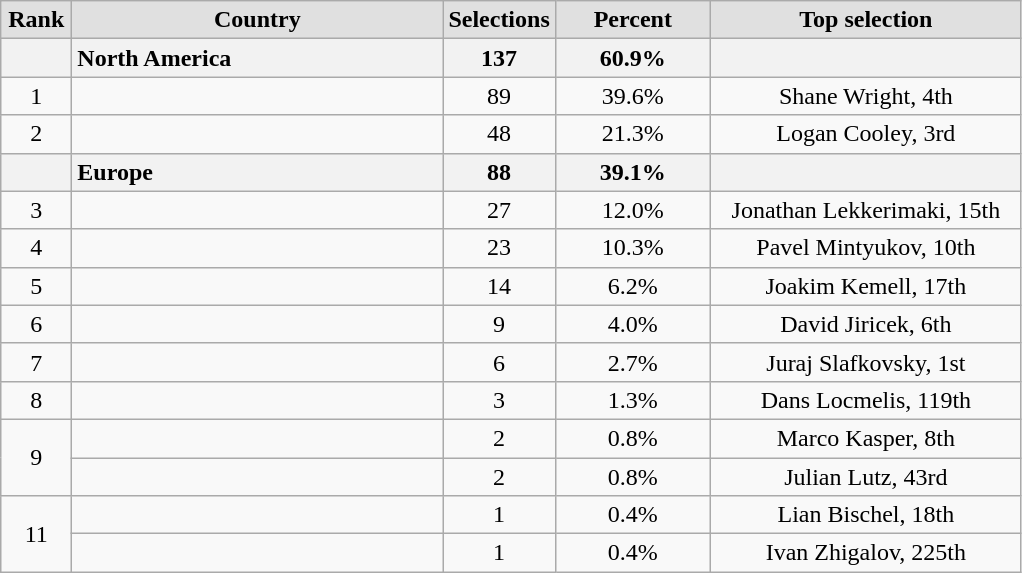<table class="wikitable" style="text-align: center">
<tr>
<th style="background:#e0e0e0; width:2.5em;">Rank</th>
<th style="background:#e0e0e0; width:15em;">Country</th>
<th style="background:#e0e0e0; width:4em;">Selections</th>
<th style="background:#e0e0e0; width:6em;">Percent</th>
<th style="background:#e0e0e0; width:12.5em;">Top selection</th>
</tr>
<tr>
<th></th>
<th style="text-align:left;">North America</th>
<th>137</th>
<th>60.9%</th>
<th></th>
</tr>
<tr>
<td>1</td>
<td style="text-align:left;"></td>
<td>89</td>
<td>39.6%</td>
<td>Shane Wright, 4th</td>
</tr>
<tr>
<td>2</td>
<td style="text-align:left;"></td>
<td>48</td>
<td>21.3%</td>
<td>Logan Cooley, 3rd</td>
</tr>
<tr>
<th></th>
<th style="text-align:left;">Europe</th>
<th>88</th>
<th>39.1%</th>
<th></th>
</tr>
<tr>
<td>3</td>
<td style="text-align:left;"></td>
<td>27</td>
<td>12.0%</td>
<td>Jonathan Lekkerimaki, 15th</td>
</tr>
<tr>
<td>4</td>
<td style="text-align:left;"></td>
<td>23</td>
<td>10.3%</td>
<td>Pavel Mintyukov, 10th</td>
</tr>
<tr>
<td>5</td>
<td style="text-align:left;"></td>
<td>14</td>
<td>6.2%</td>
<td>Joakim Kemell, 17th</td>
</tr>
<tr>
<td>6</td>
<td style="text-align:left;"></td>
<td>9</td>
<td>4.0%</td>
<td>David Jiricek, 6th</td>
</tr>
<tr>
<td>7</td>
<td style="text-align:left;"></td>
<td>6</td>
<td>2.7%</td>
<td>Juraj Slafkovsky, 1st</td>
</tr>
<tr>
<td>8</td>
<td style="text-align:left;"></td>
<td>3</td>
<td>1.3%</td>
<td>Dans Locmelis, 119th</td>
</tr>
<tr>
<td rowspan="2">9</td>
<td style="text-align:left;"></td>
<td>2</td>
<td>0.8%</td>
<td>Marco Kasper, 8th</td>
</tr>
<tr>
<td style="text-align:left;"></td>
<td>2</td>
<td>0.8%</td>
<td>Julian Lutz, 43rd</td>
</tr>
<tr>
<td rowspan="2">11</td>
<td style="text-align:left;"></td>
<td>1</td>
<td>0.4%</td>
<td>Lian Bischel, 18th</td>
</tr>
<tr>
<td style="text-align:left;"></td>
<td>1</td>
<td>0.4%</td>
<td>Ivan Zhigalov, 225th</td>
</tr>
</table>
